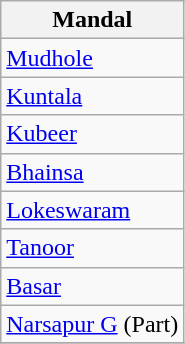<table class="wikitable static-row-numbers static-row-header-hash">
<tr>
<th>Mandal</th>
</tr>
<tr>
<td><a href='#'>Mudhole</a></td>
</tr>
<tr>
<td><a href='#'>Kuntala</a></td>
</tr>
<tr>
<td><a href='#'>Kubeer</a></td>
</tr>
<tr>
<td><a href='#'>Bhainsa</a></td>
</tr>
<tr>
<td><a href='#'>Lokeswaram</a></td>
</tr>
<tr>
<td><a href='#'>Tanoor</a></td>
</tr>
<tr>
<td><a href='#'>Basar</a></td>
</tr>
<tr>
<td><a href='#'>Narsapur G</a> (Part)</td>
</tr>
<tr>
</tr>
</table>
